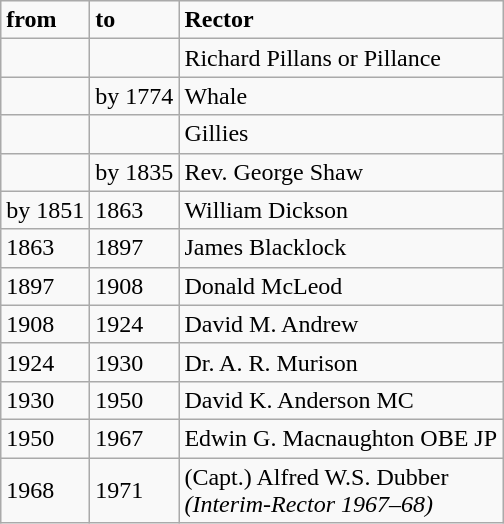<table class="wikitable">
<tr>
<td><strong>from</strong></td>
<td><strong>to</strong></td>
<td><strong>Rector</strong></td>
</tr>
<tr>
<td></td>
<td></td>
<td>Richard Pillans or Pillance</td>
</tr>
<tr>
<td></td>
<td>by 1774</td>
<td>Whale</td>
</tr>
<tr>
<td></td>
<td></td>
<td>Gillies</td>
</tr>
<tr>
<td></td>
<td>by 1835</td>
<td>Rev. George Shaw</td>
</tr>
<tr>
<td>by 1851</td>
<td>1863</td>
<td>William Dickson</td>
</tr>
<tr>
<td>1863</td>
<td>1897</td>
<td>James Blacklock</td>
</tr>
<tr>
<td>1897</td>
<td>1908</td>
<td>Donald McLeod</td>
</tr>
<tr>
<td>1908</td>
<td>1924</td>
<td>David M. Andrew</td>
</tr>
<tr>
<td>1924</td>
<td>1930</td>
<td>Dr. A. R. Murison</td>
</tr>
<tr>
<td>1930</td>
<td>1950</td>
<td>David K. Anderson MC</td>
</tr>
<tr>
<td>1950</td>
<td>1967</td>
<td>Edwin G. Macnaughton OBE JP</td>
</tr>
<tr>
<td>1968</td>
<td>1971</td>
<td>(Capt.) Alfred W.S. Dubber<br><em>(Interim-Rector 1967–68)</em></td>
</tr>
</table>
